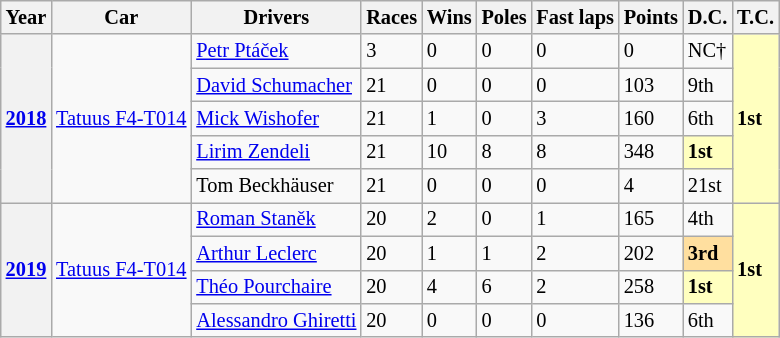<table class="wikitable" style="font-size:85%">
<tr>
<th>Year</th>
<th>Car</th>
<th>Drivers</th>
<th>Races</th>
<th>Wins</th>
<th>Poles</th>
<th>Fast laps</th>
<th>Points</th>
<th>D.C.</th>
<th>T.C.</th>
</tr>
<tr>
<th rowspan=5><a href='#'>2018</a></th>
<td rowspan=5><a href='#'>Tatuus F4-T014</a></td>
<td> <a href='#'>Petr Ptáček</a></td>
<td>3</td>
<td>0</td>
<td>0</td>
<td>0</td>
<td>0</td>
<td>NC†</td>
<td rowspan=5 style="background:#FFFFBF;"><strong>1st</strong></td>
</tr>
<tr>
<td> <a href='#'>David Schumacher</a></td>
<td>21</td>
<td>0</td>
<td>0</td>
<td>0</td>
<td>103</td>
<td>9th</td>
</tr>
<tr>
<td> <a href='#'>Mick Wishofer</a></td>
<td>21</td>
<td>1</td>
<td>0</td>
<td>3</td>
<td>160</td>
<td>6th</td>
</tr>
<tr>
<td> <a href='#'>Lirim Zendeli</a></td>
<td>21</td>
<td>10</td>
<td>8</td>
<td>8</td>
<td>348</td>
<td style="background:#FFFFBF;"><strong>1st</strong></td>
</tr>
<tr>
<td> Tom Beckhäuser</td>
<td>21</td>
<td>0</td>
<td>0</td>
<td>0</td>
<td>4</td>
<td>21st</td>
</tr>
<tr>
<th rowspan=4><a href='#'>2019</a></th>
<td rowspan=4><a href='#'>Tatuus F4-T014</a></td>
<td> <a href='#'>Roman Staněk</a></td>
<td>20</td>
<td>2</td>
<td>0</td>
<td>1</td>
<td>165</td>
<td>4th</td>
<td rowspan=4 style="background:#FFFFBF;"><strong>1st</strong></td>
</tr>
<tr>
<td> <a href='#'>Arthur Leclerc</a></td>
<td>20</td>
<td>1</td>
<td>1</td>
<td>2</td>
<td>202</td>
<td style="background:#FFDF9F;"><strong>3rd</strong></td>
</tr>
<tr>
<td> <a href='#'>Théo Pourchaire</a></td>
<td>20</td>
<td>4</td>
<td>6</td>
<td>2</td>
<td>258</td>
<td style="background:#FFFFBF;"><strong>1st</strong></td>
</tr>
<tr>
<td> <a href='#'>Alessandro Ghiretti</a></td>
<td>20</td>
<td>0</td>
<td>0</td>
<td>0</td>
<td>136</td>
<td>6th</td>
</tr>
</table>
